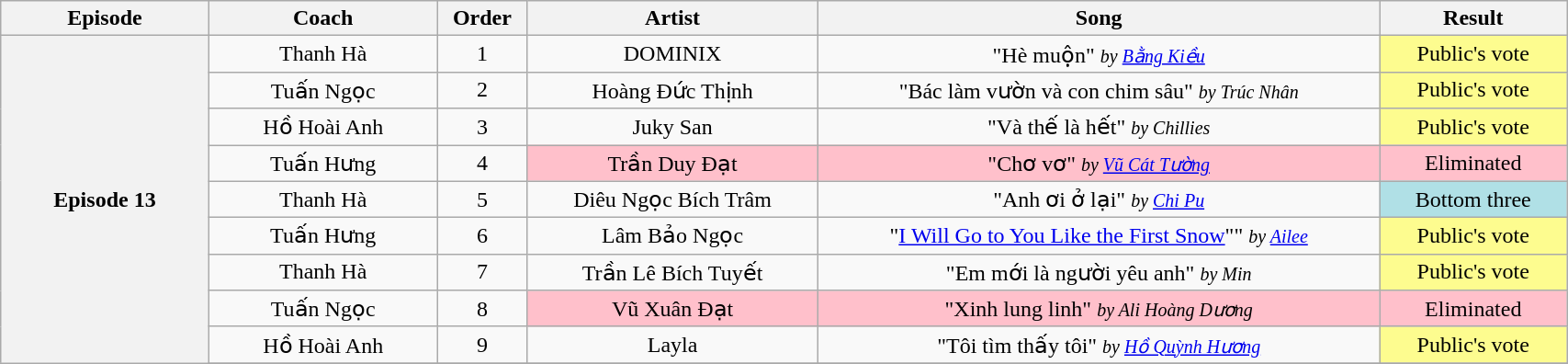<table class="wikitable" style="text-align:center; width:90%;">
<tr>
<th style="width:10%;">Episode</th>
<th style="width:11%;">Coach</th>
<th style="width:04%;">Order</th>
<th style="width:14%;">Artist</th>
<th style="width:27%;">Song</th>
<th style="width:09%;">Result</th>
</tr>
<tr>
<th rowspan="10" scope="row">Episode 13<br><small></small></th>
<td>Thanh Hà</td>
<td>1</td>
<td>DOMINIX</td>
<td>"Hè muộn" <small><em>by <a href='#'>Bằng Kiều</a></em></small></td>
<td style="background:#fdfc8f;">Public's vote</td>
</tr>
<tr>
<td>Tuấn Ngọc</td>
<td>2</td>
<td>Hoàng Đức Thịnh</td>
<td>"Bác làm vườn và con chim sâu" <small><em>by Trúc Nhân</em></small></td>
<td style="background:#fdfc8f;">Public's vote</td>
</tr>
<tr>
<td>Hồ Hoài Anh</td>
<td>3</td>
<td>Juky San</td>
<td>"Và thế là hết" <small><em>by Chillies</em></small></td>
<td style="background:#fdfc8f;">Public's vote</td>
</tr>
<tr>
<td>Tuấn Hưng</td>
<td>4</td>
<td style="background:pink;">Trần Duy Đạt</td>
<td style="background:pink;">"Chơ vơ" <small><em>by <a href='#'>Vũ Cát Tường</a></em></small></td>
<td style="background:pink;">Eliminated</td>
</tr>
<tr>
<td>Thanh Hà</td>
<td>5</td>
<td>Diêu Ngọc Bích Trâm</td>
<td>"Anh ơi ở lại" <small><em>by <a href='#'>Chi Pu</a></em></small></td>
<td style="background:#b0e0e6;">Bottom three</td>
</tr>
<tr>
<td>Tuấn Hưng</td>
<td>6</td>
<td>Lâm Bảo Ngọc</td>
<td>"<a href='#'>I Will Go to You Like the First Snow</a>"" <small><em>by <a href='#'>Ailee</a></em></small></td>
<td style="background:#fdfc8f;">Public's vote</td>
</tr>
<tr>
<td>Thanh Hà</td>
<td>7</td>
<td>Trần Lê Bích Tuyết</td>
<td>"Em mới là người yêu anh" <small><em>by Min</em></small></td>
<td style="background:#fdfc8f;">Public's vote</td>
</tr>
<tr>
<td>Tuấn Ngọc</td>
<td>8</td>
<td style="background:pink;">Vũ Xuân Đạt</td>
<td style="background:pink;">"Xinh lung linh" <small><em>by Ali Hoàng Dương</em></small></td>
<td style="background:pink;">Eliminated</td>
</tr>
<tr>
<td>Hồ Hoài Anh</td>
<td>9</td>
<td>Layla</td>
<td>"Tôi tìm thấy tôi" <small><em>by <a href='#'>Hồ Quỳnh Hương</a></em></small></td>
<td style="background:#fdfc8f;">Public's vote</td>
</tr>
<tr>
</tr>
</table>
